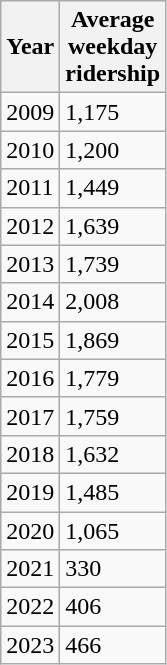<table class=wikitable>
<tr>
<th>Year</th>
<th>Average<br>weekday<br>ridership</th>
</tr>
<tr>
<td>2009</td>
<td>1,175</td>
</tr>
<tr>
<td>2010</td>
<td>1,200</td>
</tr>
<tr>
<td>2011</td>
<td>1,449</td>
</tr>
<tr>
<td>2012</td>
<td>1,639</td>
</tr>
<tr>
<td>2013</td>
<td>1,739</td>
</tr>
<tr>
<td>2014</td>
<td>2,008</td>
</tr>
<tr>
<td>2015</td>
<td>1,869</td>
</tr>
<tr>
<td>2016</td>
<td>1,779</td>
</tr>
<tr>
<td>2017</td>
<td>1,759</td>
</tr>
<tr>
<td>2018</td>
<td>1,632</td>
</tr>
<tr>
<td>2019</td>
<td>1,485</td>
</tr>
<tr>
<td>2020</td>
<td>1,065</td>
</tr>
<tr>
<td>2021</td>
<td>330</td>
</tr>
<tr>
<td>2022</td>
<td>406</td>
</tr>
<tr>
<td>2023</td>
<td>466</td>
</tr>
</table>
